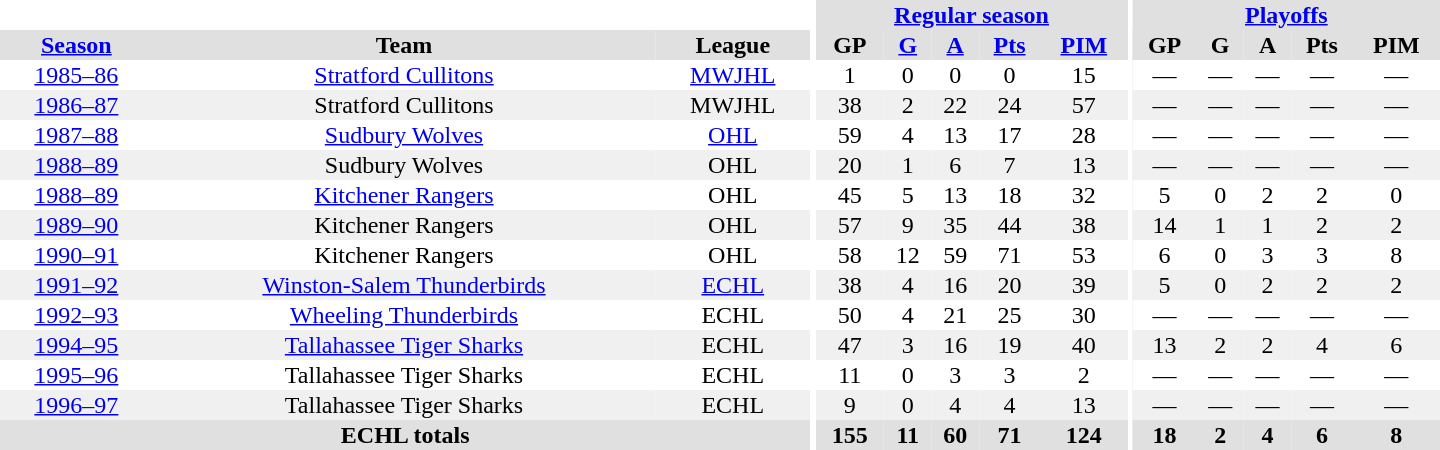<table border="0" cellpadding="1" cellspacing="0" style="text-align:center; width:60em">
<tr bgcolor="#e0e0e0">
<th colspan="3" bgcolor="#ffffff"></th>
<th rowspan="99" bgcolor="#ffffff"></th>
<th colspan="5"><a href='#'>Regular season</a></th>
<th rowspan="99" bgcolor="#ffffff"></th>
<th colspan="5"><a href='#'>Playoffs</a></th>
</tr>
<tr bgcolor="#e0e0e0">
<th><a href='#'>Season</a></th>
<th>Team</th>
<th>League</th>
<th>GP</th>
<th><a href='#'>G</a></th>
<th><a href='#'>A</a></th>
<th><a href='#'>Pts</a></th>
<th><a href='#'>PIM</a></th>
<th>GP</th>
<th>G</th>
<th>A</th>
<th>Pts</th>
<th>PIM</th>
</tr>
<tr>
<td><a href='#'>1985–86</a></td>
<td><a href='#'>Stratford Cullitons</a></td>
<td><a href='#'>MWJHL</a></td>
<td>1</td>
<td>0</td>
<td>0</td>
<td>0</td>
<td>15</td>
<td>—</td>
<td>—</td>
<td>—</td>
<td>—</td>
<td>—</td>
</tr>
<tr bgcolor="#f0f0f0">
<td><a href='#'>1986–87</a></td>
<td>Stratford Cullitons</td>
<td>MWJHL</td>
<td>38</td>
<td>2</td>
<td>22</td>
<td>24</td>
<td>57</td>
<td>—</td>
<td>—</td>
<td>—</td>
<td>—</td>
<td>—</td>
</tr>
<tr>
<td><a href='#'>1987–88</a></td>
<td><a href='#'>Sudbury Wolves</a></td>
<td><a href='#'>OHL</a></td>
<td>59</td>
<td>4</td>
<td>13</td>
<td>17</td>
<td>28</td>
<td>—</td>
<td>—</td>
<td>—</td>
<td>—</td>
<td>—</td>
</tr>
<tr bgcolor="#f0f0f0">
<td><a href='#'>1988–89</a></td>
<td>Sudbury Wolves</td>
<td>OHL</td>
<td>20</td>
<td>1</td>
<td>6</td>
<td>7</td>
<td>13</td>
<td>—</td>
<td>—</td>
<td>—</td>
<td>—</td>
<td>—</td>
</tr>
<tr>
<td><a href='#'>1988–89</a></td>
<td><a href='#'>Kitchener Rangers</a></td>
<td>OHL</td>
<td>45</td>
<td>5</td>
<td>13</td>
<td>18</td>
<td>32</td>
<td>5</td>
<td>0</td>
<td>2</td>
<td>2</td>
<td>0</td>
</tr>
<tr bgcolor="#f0f0f0">
<td><a href='#'>1989–90</a></td>
<td>Kitchener Rangers</td>
<td>OHL</td>
<td>57</td>
<td>9</td>
<td>35</td>
<td>44</td>
<td>38</td>
<td>14</td>
<td>1</td>
<td>1</td>
<td>2</td>
<td>2</td>
</tr>
<tr>
<td><a href='#'>1990–91</a></td>
<td>Kitchener Rangers</td>
<td>OHL</td>
<td>58</td>
<td>12</td>
<td>59</td>
<td>71</td>
<td>53</td>
<td>6</td>
<td>0</td>
<td>3</td>
<td>3</td>
<td>8</td>
</tr>
<tr bgcolor="#f0f0f0">
<td><a href='#'>1991–92</a></td>
<td><a href='#'>Winston-Salem Thunderbirds</a></td>
<td><a href='#'>ECHL</a></td>
<td>38</td>
<td>4</td>
<td>16</td>
<td>20</td>
<td>39</td>
<td>5</td>
<td>0</td>
<td>2</td>
<td>2</td>
<td>2</td>
</tr>
<tr>
<td><a href='#'>1992–93</a></td>
<td><a href='#'>Wheeling Thunderbirds</a></td>
<td>ECHL</td>
<td>50</td>
<td>4</td>
<td>21</td>
<td>25</td>
<td>30</td>
<td>—</td>
<td>—</td>
<td>—</td>
<td>—</td>
<td>—</td>
</tr>
<tr bgcolor="#f0f0f0">
<td><a href='#'>1994–95</a></td>
<td><a href='#'>Tallahassee Tiger Sharks</a></td>
<td>ECHL</td>
<td>47</td>
<td>3</td>
<td>16</td>
<td>19</td>
<td>40</td>
<td>13</td>
<td>2</td>
<td>2</td>
<td>4</td>
<td>6</td>
</tr>
<tr>
<td><a href='#'>1995–96</a></td>
<td>Tallahassee Tiger Sharks</td>
<td>ECHL</td>
<td>11</td>
<td>0</td>
<td>3</td>
<td>3</td>
<td>2</td>
<td>—</td>
<td>—</td>
<td>—</td>
<td>—</td>
<td>—</td>
</tr>
<tr bgcolor="#f0f0f0">
<td><a href='#'>1996–97</a></td>
<td>Tallahassee Tiger Sharks</td>
<td>ECHL</td>
<td>9</td>
<td>0</td>
<td>4</td>
<td>4</td>
<td>13</td>
<td>—</td>
<td>—</td>
<td>—</td>
<td>—</td>
<td>—</td>
</tr>
<tr>
</tr>
<tr ALIGN="center" bgcolor="#e0e0e0">
<th colspan="3">ECHL totals</th>
<th ALIGN="center">155</th>
<th ALIGN="center">11</th>
<th ALIGN="center">60</th>
<th ALIGN="center">71</th>
<th ALIGN="center">124</th>
<th ALIGN="center">18</th>
<th ALIGN="center">2</th>
<th ALIGN="center">4</th>
<th ALIGN="center">6</th>
<th ALIGN="center">8</th>
</tr>
</table>
